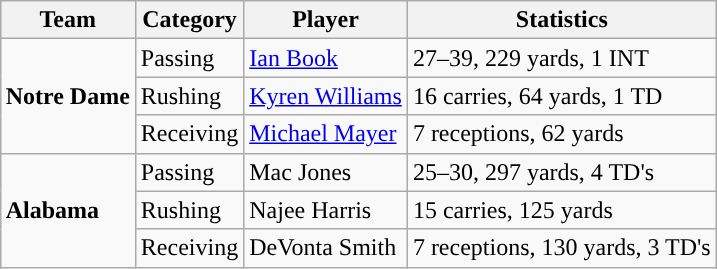<table class="wikitable" style="float: right;">
<tr>
<th>Team</th>
<th>Category</th>
<th>Player</th>
<th>Statistics</th>
</tr>
<tr>
<td rowspan=3><strong>Notre Dame</strong></td>
<td>Passing</td>
<td><a href='#'>Ian Book</a></td>
<td>27–39, 229 yards, 1 INT</td>
</tr>
<tr>
<td>Rushing</td>
<td><a href='#'>Kyren Williams</a></td>
<td>16 carries, 64 yards, 1 TD</td>
</tr>
<tr>
<td>Receiving</td>
<td><a href='#'>Michael Mayer</a></td>
<td>7 receptions, 62 yards</td>
</tr>
<tr>
<td rowspan=3><strong>Alabama</strong></td>
<td>Passing</td>
<td>Mac Jones</td>
<td>25–30, 297 yards, 4 TD's</td>
</tr>
<tr>
<td>Rushing</td>
<td>Najee Harris</td>
<td>15 carries, 125 yards</td>
</tr>
<tr>
<td>Receiving</td>
<td>DeVonta Smith</td>
<td>7 receptions, 130 yards, 3 TD's</td>
</tr>
</table>
